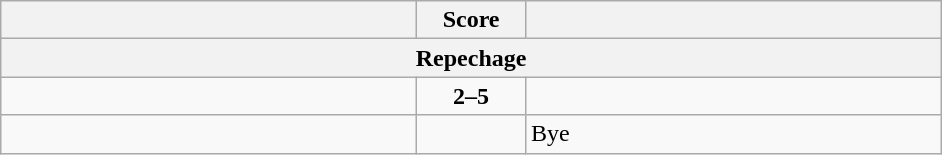<table class="wikitable" style="text-align: left;">
<tr>
<th align="right" width="270"></th>
<th width="65">Score</th>
<th align="left" width="270"></th>
</tr>
<tr>
<th colspan="3">Repechage</th>
</tr>
<tr>
<td></td>
<td align=center><strong>2–5</strong></td>
<td><strong></strong></td>
</tr>
<tr>
<td><strong></strong></td>
<td></td>
<td>Bye</td>
</tr>
</table>
